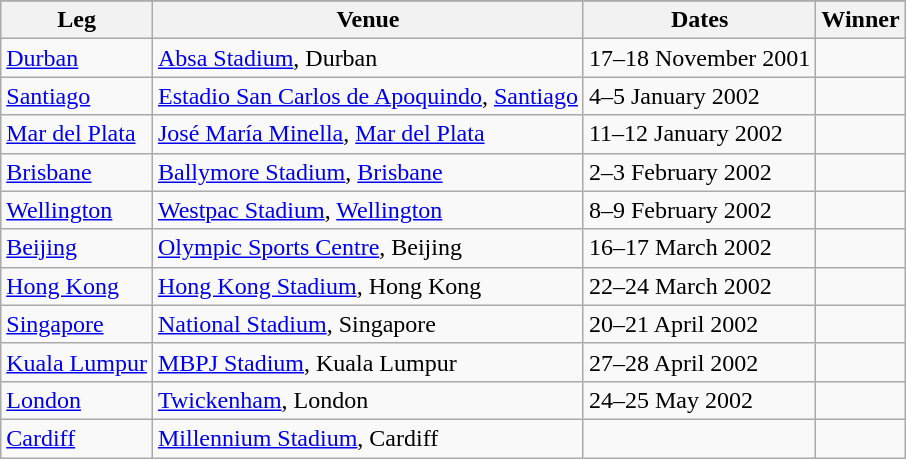<table class="wikitable sortable" style="text-align:left">
<tr bgcolor="#efefef">
</tr>
<tr bgcolor="#efefef">
<th>Leg</th>
<th>Venue</th>
<th>Dates</th>
<th>Winner</th>
</tr>
<tr>
<td><a href='#'>Durban</a></td>
<td><a href='#'>Absa Stadium</a>, Durban</td>
<td>17–18 November 2001</td>
<td></td>
</tr>
<tr>
<td><a href='#'>Santiago</a></td>
<td><a href='#'>Estadio San Carlos de Apoquindo</a>, <a href='#'>Santiago</a></td>
<td>4–5 January 2002</td>
<td></td>
</tr>
<tr>
<td><a href='#'>Mar del Plata</a></td>
<td><a href='#'>José María Minella</a>, <a href='#'>Mar del Plata</a></td>
<td>11–12 January 2002</td>
<td></td>
</tr>
<tr>
<td><a href='#'>Brisbane</a></td>
<td><a href='#'>Ballymore Stadium</a>, <a href='#'>Brisbane</a></td>
<td>2–3 February 2002</td>
<td></td>
</tr>
<tr>
<td><a href='#'>Wellington</a></td>
<td><a href='#'>Westpac Stadium</a>, <a href='#'>Wellington</a></td>
<td>8–9 February 2002</td>
<td></td>
</tr>
<tr>
<td><a href='#'>Beijing</a></td>
<td><a href='#'>Olympic Sports Centre</a>, Beijing</td>
<td>16–17 March 2002</td>
<td></td>
</tr>
<tr>
<td><a href='#'>Hong Kong</a></td>
<td><a href='#'>Hong Kong Stadium</a>, Hong Kong</td>
<td>22–24 March 2002</td>
<td></td>
</tr>
<tr>
<td><a href='#'>Singapore</a></td>
<td><a href='#'>National Stadium</a>, Singapore</td>
<td>20–21 April 2002</td>
<td></td>
</tr>
<tr>
<td><a href='#'>Kuala Lumpur</a></td>
<td><a href='#'>MBPJ Stadium</a>, Kuala Lumpur</td>
<td>27–28 April 2002</td>
<td></td>
</tr>
<tr>
<td><a href='#'>London</a></td>
<td><a href='#'>Twickenham</a>, London</td>
<td>24–25 May 2002</td>
<td></td>
</tr>
<tr>
<td><a href='#'>Cardiff</a></td>
<td><a href='#'>Millennium Stadium</a>, Cardiff</td>
<td></td>
<td></td>
</tr>
</table>
